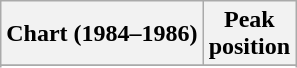<table class="wikitable sortable plainrowheaders" style="text-align:center">
<tr>
<th scope="col">Chart (1984–1986)</th>
<th scope="col">Peak<br>position</th>
</tr>
<tr>
</tr>
<tr>
</tr>
<tr>
</tr>
<tr>
</tr>
<tr>
</tr>
<tr>
</tr>
<tr>
</tr>
<tr>
</tr>
</table>
